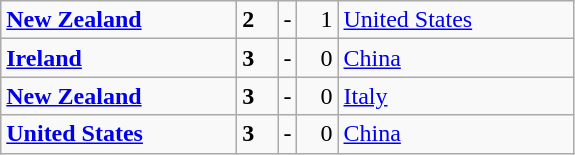<table class="wikitable">
<tr>
<td width=150> <strong><a href='#'>New Zealand</a></strong></td>
<td width=20 align="left"><strong>2</strong></td>
<td>-</td>
<td width=20 align="right">1</td>
<td width=150> <a href='#'>United States</a></td>
</tr>
<tr>
<td> <strong><a href='#'>Ireland</a></strong></td>
<td align="left"><strong>3</strong></td>
<td>-</td>
<td align="right">0</td>
<td> <a href='#'>China</a></td>
</tr>
<tr>
<td> <strong><a href='#'>New Zealand</a></strong></td>
<td align="left"><strong>3</strong></td>
<td>-</td>
<td align="right">0</td>
<td> <a href='#'>Italy</a></td>
</tr>
<tr>
<td> <strong><a href='#'>United States</a></strong></td>
<td align="left"><strong>3</strong></td>
<td>-</td>
<td align="right">0</td>
<td> <a href='#'>China</a></td>
</tr>
</table>
